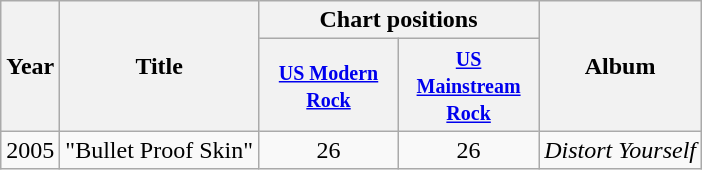<table class="wikitable">
<tr>
<th rowspan="2">Year</th>
<th rowspan="2">Title</th>
<th colspan="2">Chart positions</th>
<th rowspan="2">Album</th>
</tr>
<tr>
<th width="86"><small><a href='#'>US Modern Rock</a></small></th>
<th width="86"><small><a href='#'>US Mainstream Rock</a></small></th>
</tr>
<tr>
<td>2005</td>
<td>"Bullet Proof Skin"</td>
<td align="center">26</td>
<td align="center">26</td>
<td><em>Distort Yourself</em></td>
</tr>
</table>
